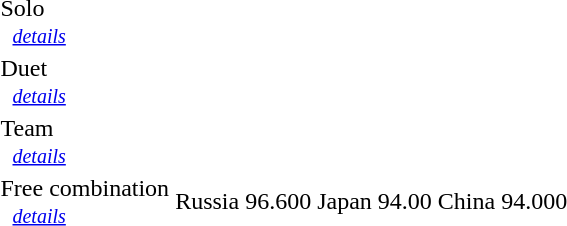<table>
<tr>
<td>Solo<br>   <small><em><a href='#'>details</a></em></small></td>
<td></td>
<td></td>
<td></td>
<td></td>
<td></td>
<td></td>
</tr>
<tr>
<td>Duet<br>   <small><em><a href='#'>details</a></em></small></td>
<td></td>
<td></td>
<td></td>
<td></td>
<td></td>
<td></td>
</tr>
<tr>
<td>Team<br>   <small><em><a href='#'>details</a></em></small></td>
<td></td>
<td></td>
<td></td>
<td></td>
<td></td>
<td></td>
</tr>
<tr>
<td>Free combination<br>   <small><em><a href='#'>details</a></em></small></td>
<td> Russia</td>
<td>96.600</td>
<td> Japan</td>
<td>94.00</td>
<td> China</td>
<td>94.000</td>
</tr>
<tr>
</tr>
</table>
